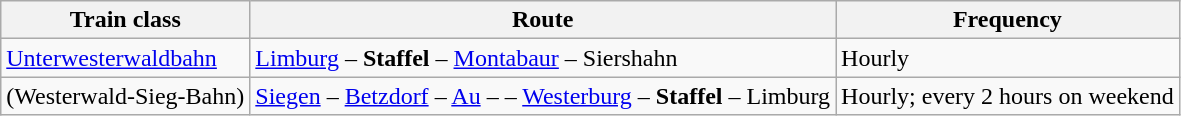<table class="wikitable">
<tr>
<th>Train class</th>
<th>Route</th>
<th>Frequency</th>
</tr>
<tr>
<td> <a href='#'>Unterwesterwaldbahn</a></td>
<td><a href='#'>Limburg</a> – <strong>Staffel</strong> – <a href='#'>Montabaur</a> – Siershahn</td>
<td>Hourly</td>
</tr>
<tr>
<td> (Westerwald-Sieg-Bahn)</td>
<td><a href='#'>Siegen</a> – <a href='#'>Betzdorf</a> – <a href='#'>Au</a> –  – <a href='#'>Westerburg</a> – <strong>Staffel</strong> – Limburg</td>
<td>Hourly; every 2 hours on weekend</td>
</tr>
</table>
